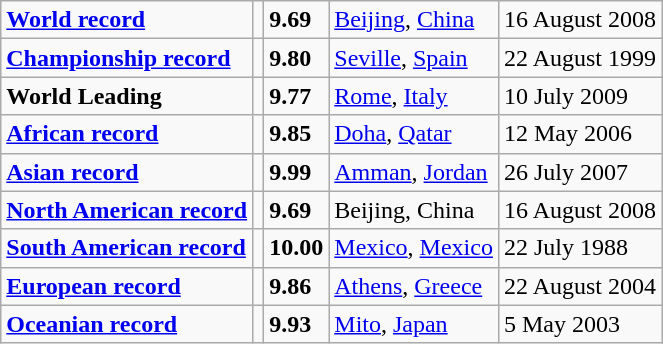<table class="wikitable">
<tr>
<td><strong><a href='#'>World record</a></strong></td>
<td></td>
<td><strong>9.69</strong></td>
<td><a href='#'>Beijing</a>, <a href='#'>China</a></td>
<td>16 August 2008</td>
</tr>
<tr>
<td><strong><a href='#'>Championship record</a></strong></td>
<td></td>
<td><strong>9.80</strong></td>
<td><a href='#'>Seville</a>, <a href='#'>Spain</a></td>
<td>22 August 1999</td>
</tr>
<tr>
<td><strong>World Leading</strong></td>
<td></td>
<td><strong>9.77</strong></td>
<td><a href='#'>Rome</a>, <a href='#'>Italy</a></td>
<td>10 July 2009</td>
</tr>
<tr>
<td><strong><a href='#'>African record</a></strong></td>
<td></td>
<td><strong>9.85</strong></td>
<td><a href='#'>Doha</a>, <a href='#'>Qatar</a></td>
<td>12 May 2006</td>
</tr>
<tr>
<td><strong><a href='#'>Asian record</a></strong></td>
<td></td>
<td><strong>9.99</strong></td>
<td><a href='#'>Amman</a>, <a href='#'>Jordan</a></td>
<td>26 July 2007</td>
</tr>
<tr>
<td><strong><a href='#'>North American record</a></strong></td>
<td></td>
<td><strong>9.69</strong></td>
<td>Beijing, China</td>
<td>16 August 2008</td>
</tr>
<tr>
<td><strong><a href='#'>South American record</a></strong></td>
<td></td>
<td><strong>10.00</strong></td>
<td><a href='#'>Mexico</a>, <a href='#'>Mexico</a></td>
<td>22 July 1988</td>
</tr>
<tr>
<td><strong><a href='#'>European record</a></strong></td>
<td></td>
<td><strong>9.86</strong></td>
<td><a href='#'>Athens</a>, <a href='#'>Greece</a></td>
<td>22 August 2004</td>
</tr>
<tr>
<td><strong><a href='#'>Oceanian record</a></strong></td>
<td></td>
<td><strong>9.93</strong></td>
<td><a href='#'>Mito</a>, <a href='#'>Japan</a></td>
<td>5 May 2003</td>
</tr>
</table>
